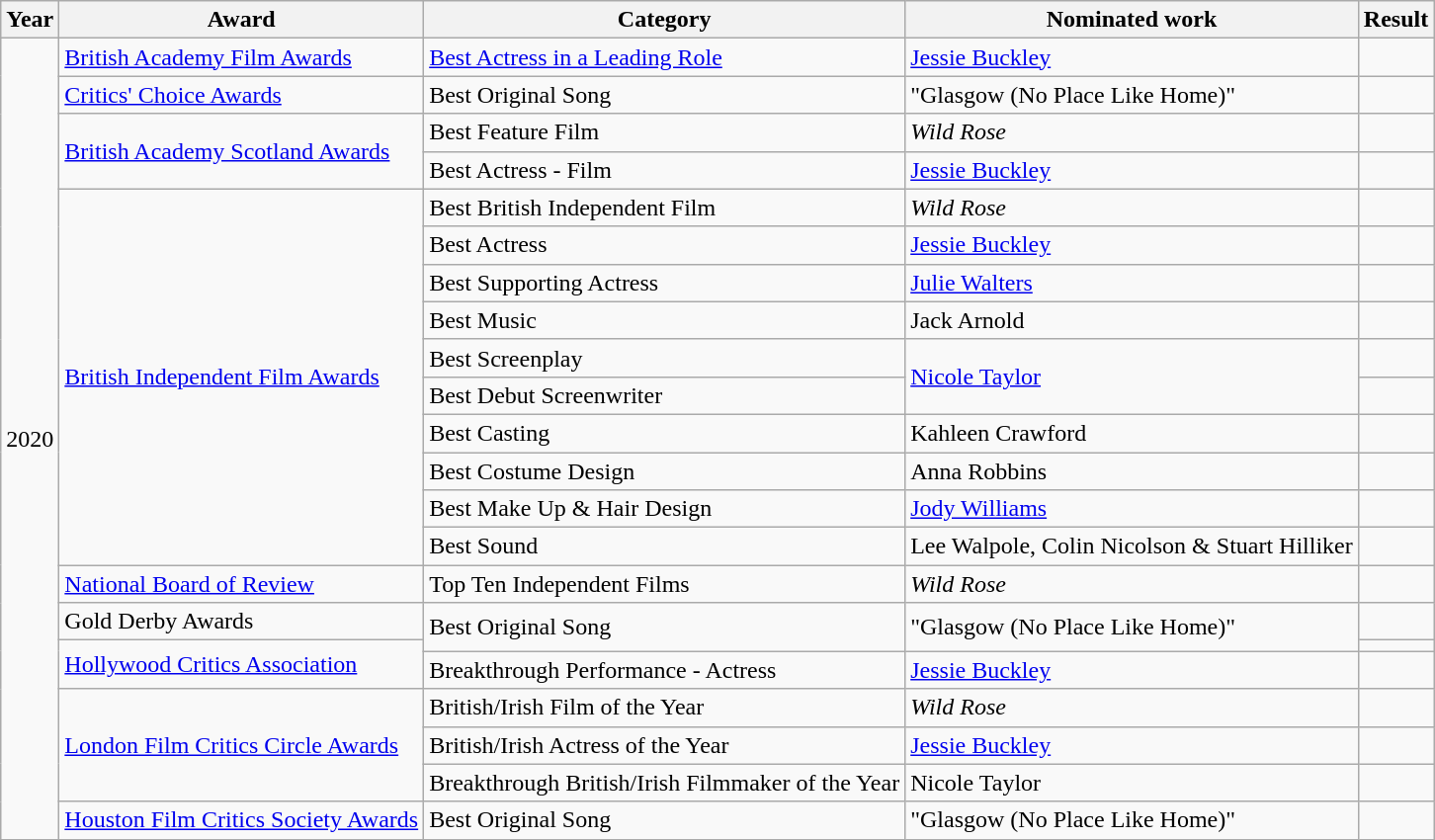<table class="wikitable sortable">
<tr>
<th>Year</th>
<th>Award</th>
<th>Category</th>
<th>Nominated work</th>
<th>Result</th>
</tr>
<tr>
<td rowspan="22">2020</td>
<td><a href='#'>British Academy Film Awards</a></td>
<td><a href='#'>Best Actress in a Leading Role</a></td>
<td><a href='#'>Jessie Buckley</a></td>
<td></td>
</tr>
<tr>
<td><a href='#'>Critics' Choice Awards</a></td>
<td>Best Original Song</td>
<td>"Glasgow (No Place Like Home)"</td>
<td></td>
</tr>
<tr>
<td rowspan="2"><a href='#'>British Academy Scotland Awards</a></td>
<td>Best Feature Film</td>
<td><em>Wild Rose</em></td>
<td></td>
</tr>
<tr>
<td>Best Actress - Film</td>
<td><a href='#'>Jessie Buckley</a></td>
<td></td>
</tr>
<tr>
<td rowspan="10"><a href='#'>British Independent Film Awards</a></td>
<td>Best British Independent Film</td>
<td><em>Wild Rose</em></td>
<td></td>
</tr>
<tr>
<td>Best Actress</td>
<td><a href='#'>Jessie Buckley</a></td>
<td></td>
</tr>
<tr>
<td>Best Supporting Actress</td>
<td><a href='#'>Julie Walters</a></td>
<td></td>
</tr>
<tr>
<td>Best Music</td>
<td>Jack Arnold</td>
<td></td>
</tr>
<tr>
<td>Best Screenplay</td>
<td rowspan="2"><a href='#'>Nicole Taylor</a></td>
<td></td>
</tr>
<tr>
<td>Best Debut Screenwriter</td>
<td></td>
</tr>
<tr>
<td>Best Casting</td>
<td>Kahleen Crawford</td>
<td></td>
</tr>
<tr>
<td>Best Costume Design</td>
<td>Anna Robbins</td>
<td></td>
</tr>
<tr>
<td>Best Make Up & Hair Design</td>
<td><a href='#'>Jody Williams</a></td>
<td></td>
</tr>
<tr>
<td>Best Sound</td>
<td>Lee Walpole, Colin Nicolson & Stuart Hilliker</td>
<td></td>
</tr>
<tr>
<td><a href='#'>National Board of Review</a></td>
<td>Top Ten Independent Films</td>
<td><em>Wild Rose</em></td>
<td></td>
</tr>
<tr>
<td>Gold Derby Awards</td>
<td rowspan="2">Best Original Song</td>
<td rowspan="2">"Glasgow (No Place Like Home)"</td>
<td></td>
</tr>
<tr>
<td rowspan="2"><a href='#'>Hollywood Critics Association</a></td>
<td></td>
</tr>
<tr>
<td>Breakthrough Performance - Actress</td>
<td><a href='#'>Jessie Buckley</a></td>
<td></td>
</tr>
<tr>
<td rowspan="3"><a href='#'>London Film Critics Circle Awards</a></td>
<td>British/Irish Film of the Year</td>
<td><em>Wild Rose</em></td>
<td></td>
</tr>
<tr>
<td>British/Irish Actress of the Year</td>
<td><a href='#'>Jessie Buckley</a></td>
<td></td>
</tr>
<tr>
<td>Breakthrough British/Irish Filmmaker of the Year</td>
<td>Nicole Taylor</td>
<td></td>
</tr>
<tr>
<td><a href='#'>Houston Film Critics Society Awards</a></td>
<td>Best Original Song</td>
<td>"Glasgow (No Place Like Home)"</td>
<td></td>
</tr>
</table>
